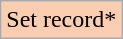<table class="wikitable" align center:;">
<tr>
<td style="background-color:#FBCEB1">Set record*</td>
</tr>
</table>
